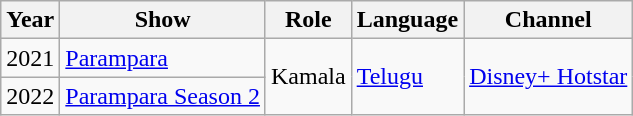<table class="wikitable">
<tr>
<th scope="col">Year</th>
<th scope="col">Show</th>
<th scope="col">Role</th>
<th scope="col">Language</th>
<th scope="col">Channel</th>
</tr>
<tr>
<td>2021</td>
<td><a href='#'>Parampara</a></td>
<td rowspan=2>Kamala</td>
<td rowspan=2><a href='#'>Telugu</a></td>
<td rowspan=2><a href='#'>Disney+ Hotstar</a></td>
</tr>
<tr>
<td>2022</td>
<td><a href='#'>Parampara Season 2</a></td>
</tr>
</table>
